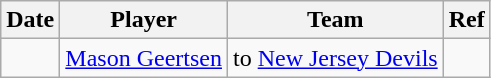<table class="wikitable">
<tr>
<th>Date</th>
<th>Player</th>
<th>Team</th>
<th>Ref</th>
</tr>
<tr>
<td></td>
<td><a href='#'>Mason Geertsen</a></td>
<td>to <a href='#'>New Jersey Devils</a></td>
<td></td>
</tr>
</table>
